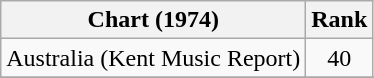<table class="wikitable">
<tr>
<th>Chart (1974)</th>
<th style="text-align:center;">Rank</th>
</tr>
<tr>
<td>Australia (Kent Music Report)</td>
<td style="text-align:center;">40</td>
</tr>
<tr>
</tr>
</table>
